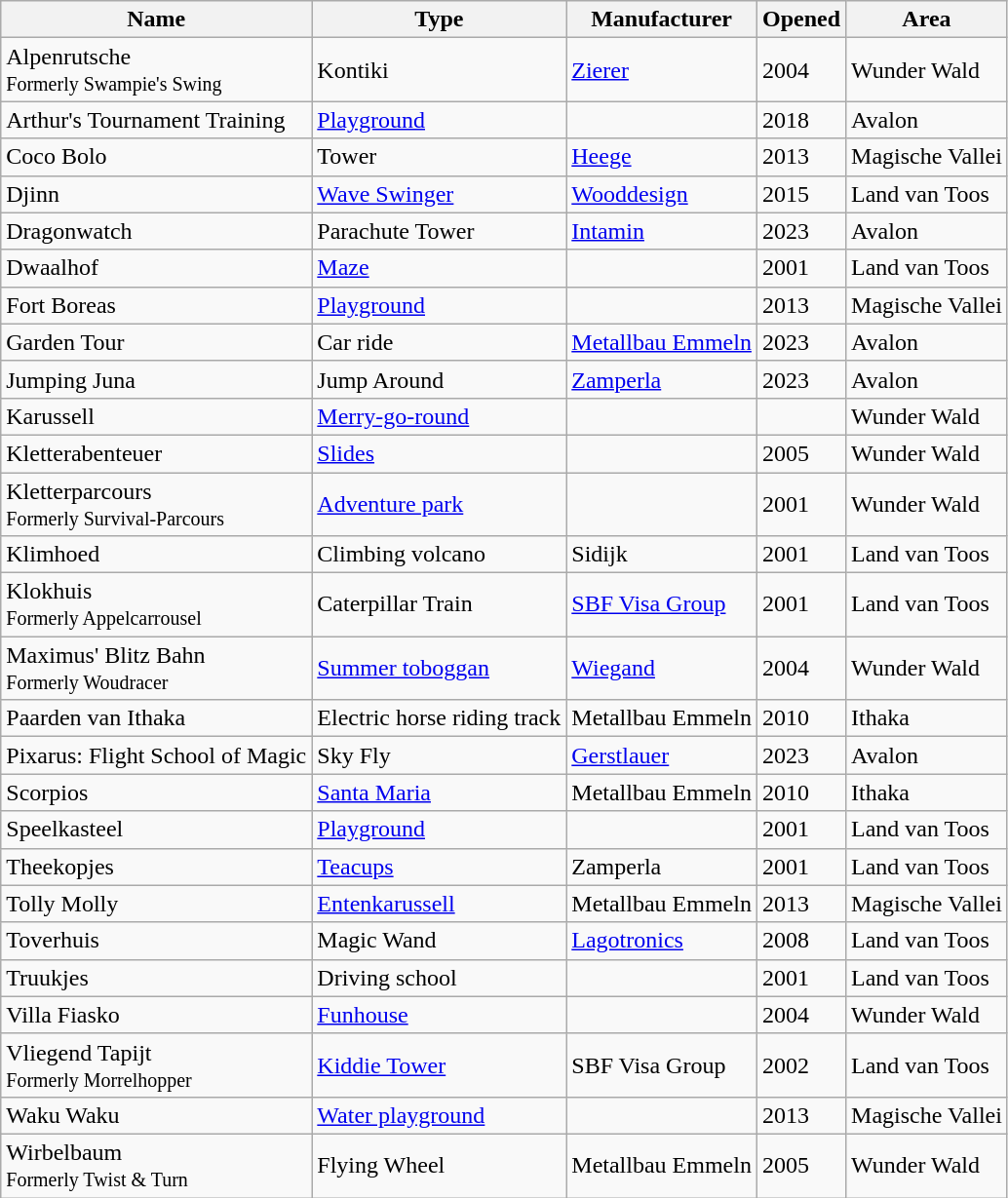<table class="wikitable sortable">
<tr>
<th>Name</th>
<th>Type</th>
<th>Manufacturer</th>
<th>Opened</th>
<th>Area</th>
</tr>
<tr>
<td>Alpenrutsche<br><small>Formerly Swampie's Swing</small></td>
<td>Kontiki</td>
<td><a href='#'>Zierer</a></td>
<td>2004</td>
<td>Wunder Wald</td>
</tr>
<tr>
<td>Arthur's Tournament Training</td>
<td><a href='#'>Playground</a></td>
<td></td>
<td>2018</td>
<td>Avalon</td>
</tr>
<tr>
<td>Coco Bolo</td>
<td>Tower</td>
<td><a href='#'>Heege</a></td>
<td>2013</td>
<td>Magische Vallei</td>
</tr>
<tr>
<td>Djinn</td>
<td><a href='#'>Wave Swinger</a></td>
<td><a href='#'>Wooddesign</a></td>
<td>2015</td>
<td>Land van Toos</td>
</tr>
<tr>
<td>Dragonwatch</td>
<td>Parachute Tower</td>
<td><a href='#'>Intamin</a></td>
<td>2023</td>
<td>Avalon</td>
</tr>
<tr>
<td>Dwaalhof</td>
<td><a href='#'>Maze</a></td>
<td></td>
<td>2001</td>
<td>Land van Toos</td>
</tr>
<tr>
<td>Fort Boreas</td>
<td><a href='#'>Playground</a></td>
<td></td>
<td>2013</td>
<td>Magische Vallei</td>
</tr>
<tr>
<td>Garden Tour</td>
<td>Car ride</td>
<td><a href='#'>Metallbau Emmeln</a></td>
<td>2023</td>
<td>Avalon</td>
</tr>
<tr>
<td>Jumping Juna</td>
<td>Jump Around</td>
<td><a href='#'>Zamperla</a></td>
<td>2023</td>
<td>Avalon</td>
</tr>
<tr>
<td>Karussell</td>
<td><a href='#'>Merry-go-round</a></td>
<td></td>
<td></td>
<td>Wunder Wald</td>
</tr>
<tr>
<td>Kletterabenteuer</td>
<td><a href='#'>Slides</a></td>
<td></td>
<td>2005</td>
<td>Wunder Wald</td>
</tr>
<tr>
<td>Kletterparcours<br><small>Formerly Survival-Parcours</small></td>
<td><a href='#'>Adventure park</a></td>
<td></td>
<td>2001</td>
<td>Wunder Wald</td>
</tr>
<tr>
<td>Klimhoed</td>
<td>Climbing volcano</td>
<td>Sidijk</td>
<td>2001</td>
<td>Land van Toos</td>
</tr>
<tr>
<td>Klokhuis<br><small>Formerly Appelcarrousel</small></td>
<td>Caterpillar Train</td>
<td><a href='#'>SBF Visa Group</a></td>
<td>2001</td>
<td>Land van Toos</td>
</tr>
<tr>
<td>Maximus' Blitz Bahn<br><small>Formerly Woudracer</small></td>
<td><a href='#'>Summer toboggan</a></td>
<td><a href='#'>Wiegand</a></td>
<td>2004</td>
<td>Wunder Wald</td>
</tr>
<tr>
<td>Paarden van Ithaka</td>
<td>Electric horse riding track</td>
<td>Metallbau Emmeln</td>
<td>2010</td>
<td>Ithaka</td>
</tr>
<tr>
<td>Pixarus: Flight School of Magic</td>
<td>Sky Fly</td>
<td><a href='#'>Gerstlauer</a></td>
<td>2023</td>
<td>Avalon</td>
</tr>
<tr>
<td>Scorpios</td>
<td><a href='#'>Santa Maria</a></td>
<td>Metallbau Emmeln</td>
<td>2010</td>
<td>Ithaka</td>
</tr>
<tr>
<td>Speelkasteel</td>
<td><a href='#'>Playground</a></td>
<td></td>
<td>2001</td>
<td>Land van Toos</td>
</tr>
<tr>
<td>Theekopjes</td>
<td><a href='#'>Teacups</a></td>
<td>Zamperla</td>
<td>2001</td>
<td>Land van Toos</td>
</tr>
<tr>
<td>Tolly Molly</td>
<td><a href='#'>Entenkarussell</a></td>
<td>Metallbau Emmeln</td>
<td>2013</td>
<td>Magische Vallei</td>
</tr>
<tr>
<td>Toverhuis</td>
<td>Magic Wand</td>
<td><a href='#'>Lagotronics</a></td>
<td>2008</td>
<td>Land van Toos</td>
</tr>
<tr>
<td>Truukjes</td>
<td>Driving school</td>
<td></td>
<td>2001</td>
<td>Land van Toos</td>
</tr>
<tr>
<td>Villa Fiasko</td>
<td><a href='#'>Funhouse</a></td>
<td></td>
<td>2004</td>
<td>Wunder Wald</td>
</tr>
<tr>
<td>Vliegend Tapijt<br><small>Formerly Morrelhopper</small></td>
<td><a href='#'>Kiddie Tower</a></td>
<td>SBF Visa Group</td>
<td>2002</td>
<td>Land van Toos</td>
</tr>
<tr>
<td>Waku Waku</td>
<td><a href='#'>Water playground</a></td>
<td></td>
<td>2013</td>
<td>Magische Vallei</td>
</tr>
<tr>
<td>Wirbelbaum<br><small>Formerly Twist & Turn</small></td>
<td>Flying Wheel</td>
<td>Metallbau Emmeln</td>
<td>2005</td>
<td>Wunder Wald</td>
</tr>
</table>
